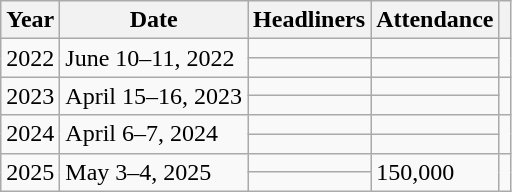<table class="wikitable">
<tr>
<th>Year</th>
<th>Date</th>
<th>Headliners</th>
<th>Attendance</th>
<th></th>
</tr>
<tr>
<td rowspan="2">2022</td>
<td rowspan="2">June 10–11, 2022</td>
<td></td>
<td></td>
<td rowspan="2"></td>
</tr>
<tr>
<td></td>
<td></td>
</tr>
<tr>
<td rowspan="2">2023</td>
<td rowspan="2">April 15–16, 2023</td>
<td></td>
<td></td>
<td rowspan="2"></td>
</tr>
<tr>
<td></td>
<td></td>
</tr>
<tr>
<td rowspan="2">2024</td>
<td rowspan="2">April 6–7, 2024</td>
<td></td>
<td></td>
<td rowspan="2"></td>
</tr>
<tr>
<td></td>
<td></td>
</tr>
<tr>
<td rowspan="2">2025</td>
<td rowspan="2">May 3–4, 2025</td>
<td></td>
<td rowspan="2">150,000</td>
<td rowspan="2"></td>
</tr>
<tr>
<td></td>
</tr>
</table>
